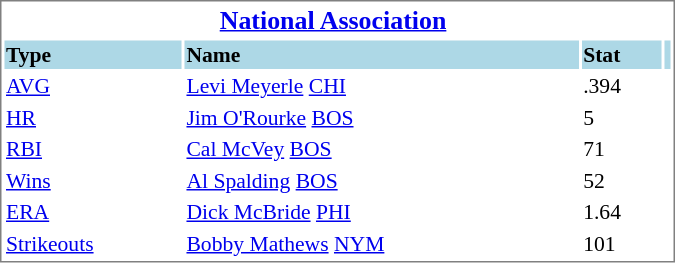<table cellpadding="1"  style="width:450px; font-size:90%; border:1px solid gray;">
<tr style="text-align:center; font-size:larger;">
<td colspan=3><strong><a href='#'>National Association</a></strong></td>
</tr>
<tr style="background:lightblue;">
<td><strong>Type</strong></td>
<td><strong>Name</strong></td>
<td><strong>Stat</strong></td>
<td></td>
</tr>
<tr>
<td><a href='#'>AVG</a></td>
<td><a href='#'>Levi Meyerle</a> <a href='#'>CHI</a></td>
<td>.394</td>
<td></td>
</tr>
<tr>
<td><a href='#'>HR</a></td>
<td><a href='#'>Jim O'Rourke</a> <a href='#'>BOS</a></td>
<td>5</td>
<td></td>
</tr>
<tr>
<td><a href='#'>RBI</a></td>
<td><a href='#'>Cal McVey</a> <a href='#'>BOS</a></td>
<td>71</td>
<td></td>
</tr>
<tr>
<td><a href='#'>Wins</a></td>
<td><a href='#'>Al Spalding</a> <a href='#'>BOS</a></td>
<td>52</td>
<td></td>
</tr>
<tr>
<td><a href='#'>ERA</a></td>
<td><a href='#'>Dick McBride</a> <a href='#'>PHI</a></td>
<td>1.64</td>
<td></td>
</tr>
<tr>
<td><a href='#'>Strikeouts</a></td>
<td><a href='#'>Bobby Mathews</a> <a href='#'>NYM</a></td>
<td>101</td>
<td></td>
</tr>
</table>
